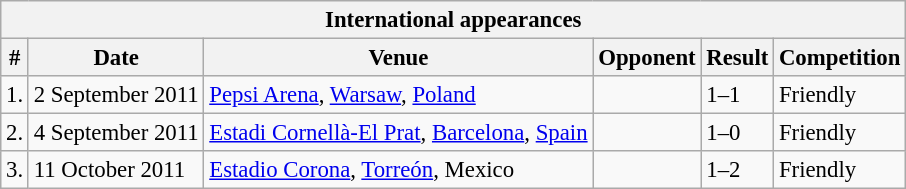<table class="wikitable collapsible collapsed" style="font-size:95%">
<tr>
<th colspan="7"><strong>International appearances</strong></th>
</tr>
<tr>
<th>#</th>
<th>Date</th>
<th>Venue</th>
<th>Opponent</th>
<th>Result</th>
<th>Competition</th>
</tr>
<tr>
<td>1.</td>
<td>2 September 2011</td>
<td><a href='#'>Pepsi Arena</a>, <a href='#'>Warsaw</a>, <a href='#'>Poland</a></td>
<td></td>
<td>1–1</td>
<td>Friendly</td>
</tr>
<tr>
<td>2.</td>
<td>4 September 2011</td>
<td><a href='#'>Estadi Cornellà-El Prat</a>, <a href='#'>Barcelona</a>, <a href='#'>Spain</a></td>
<td></td>
<td>1–0</td>
<td>Friendly</td>
</tr>
<tr>
<td>3.</td>
<td>11 October 2011</td>
<td><a href='#'>Estadio Corona</a>, <a href='#'>Torreón</a>, Mexico</td>
<td></td>
<td>1–2</td>
<td>Friendly</td>
</tr>
</table>
